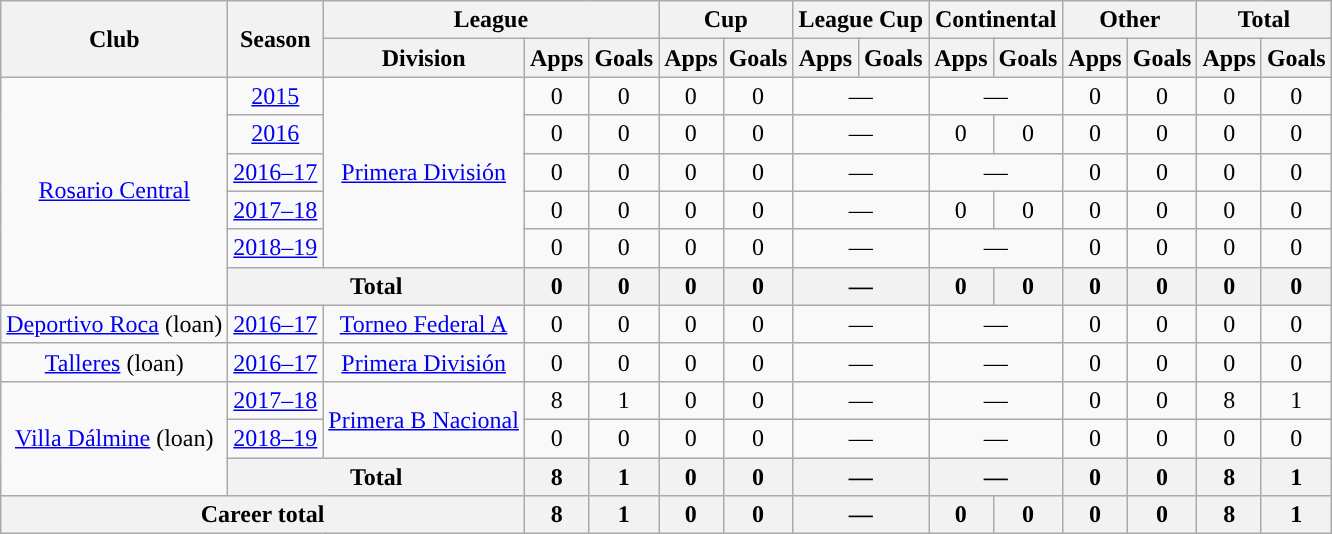<table class="wikitable" style="text-align:center">
<tr>
<th rowspan="2">Club</th>
<th rowspan="2">Season</th>
<th colspan="3">League</th>
<th colspan="2">Cup</th>
<th colspan="2">League Cup</th>
<th colspan="2">Continental</th>
<th colspan="2">Other</th>
<th colspan="2">Total</th>
</tr>
<tr>
<th>Division</th>
<th>Apps</th>
<th>Goals</th>
<th>Apps</th>
<th>Goals</th>
<th>Apps</th>
<th>Goals</th>
<th>Apps</th>
<th>Goals</th>
<th>Apps</th>
<th>Goals</th>
<th>Apps</th>
<th>Goals</th>
</tr>
<tr>
<td rowspan="6"><a href='#'>Rosario Central</a></td>
<td><a href='#'>2015</a></td>
<td rowspan="5"><a href='#'>Primera División</a></td>
<td>0</td>
<td>0</td>
<td>0</td>
<td>0</td>
<td colspan="2">—</td>
<td colspan="2">—</td>
<td>0</td>
<td>0</td>
<td>0</td>
<td>0</td>
</tr>
<tr>
<td><a href='#'>2016</a></td>
<td>0</td>
<td>0</td>
<td>0</td>
<td>0</td>
<td colspan="2">—</td>
<td>0</td>
<td>0</td>
<td>0</td>
<td>0</td>
<td>0</td>
<td>0</td>
</tr>
<tr>
<td><a href='#'>2016–17</a></td>
<td>0</td>
<td>0</td>
<td>0</td>
<td>0</td>
<td colspan="2">—</td>
<td colspan="2">—</td>
<td>0</td>
<td>0</td>
<td>0</td>
<td>0</td>
</tr>
<tr>
<td><a href='#'>2017–18</a></td>
<td>0</td>
<td>0</td>
<td>0</td>
<td>0</td>
<td colspan="2">—</td>
<td>0</td>
<td>0</td>
<td>0</td>
<td>0</td>
<td>0</td>
<td>0</td>
</tr>
<tr>
<td><a href='#'>2018–19</a></td>
<td>0</td>
<td>0</td>
<td>0</td>
<td>0</td>
<td colspan="2">—</td>
<td colspan="2">—</td>
<td>0</td>
<td>0</td>
<td>0</td>
<td>0</td>
</tr>
<tr>
<th colspan="2">Total</th>
<th>0</th>
<th>0</th>
<th>0</th>
<th>0</th>
<th colspan="2">—</th>
<th>0</th>
<th>0</th>
<th>0</th>
<th>0</th>
<th>0</th>
<th>0</th>
</tr>
<tr>
<td rowspan="1"><a href='#'>Deportivo Roca</a> (loan)</td>
<td><a href='#'>2016–17</a></td>
<td rowspan="1"><a href='#'>Torneo Federal A</a></td>
<td>0</td>
<td>0</td>
<td>0</td>
<td>0</td>
<td colspan="2">—</td>
<td colspan="2">—</td>
<td>0</td>
<td>0</td>
<td>0</td>
<td>0</td>
</tr>
<tr>
<td rowspan="1"><a href='#'>Talleres</a> (loan)</td>
<td><a href='#'>2016–17</a></td>
<td rowspan="1"><a href='#'>Primera División</a></td>
<td>0</td>
<td>0</td>
<td>0</td>
<td>0</td>
<td colspan="2">—</td>
<td colspan="2">—</td>
<td>0</td>
<td>0</td>
<td>0</td>
<td>0</td>
</tr>
<tr>
<td rowspan="3"><a href='#'>Villa Dálmine</a> (loan)</td>
<td><a href='#'>2017–18</a></td>
<td rowspan="2"><a href='#'>Primera B Nacional</a></td>
<td>8</td>
<td>1</td>
<td>0</td>
<td>0</td>
<td colspan="2">—</td>
<td colspan="2">—</td>
<td>0</td>
<td>0</td>
<td>8</td>
<td>1</td>
</tr>
<tr>
<td><a href='#'>2018–19</a></td>
<td>0</td>
<td>0</td>
<td>0</td>
<td>0</td>
<td colspan="2">—</td>
<td colspan="2">—</td>
<td>0</td>
<td>0</td>
<td>0</td>
<td>0</td>
</tr>
<tr>
<th colspan="2">Total</th>
<th>8</th>
<th>1</th>
<th>0</th>
<th>0</th>
<th colspan="2">—</th>
<th colspan="2">—</th>
<th>0</th>
<th>0</th>
<th>8</th>
<th>1</th>
</tr>
<tr>
<th colspan="3">Career total</th>
<th>8</th>
<th>1</th>
<th>0</th>
<th>0</th>
<th colspan="2">—</th>
<th>0</th>
<th>0</th>
<th>0</th>
<th>0</th>
<th>8</th>
<th>1</th>
</tr>
</table>
